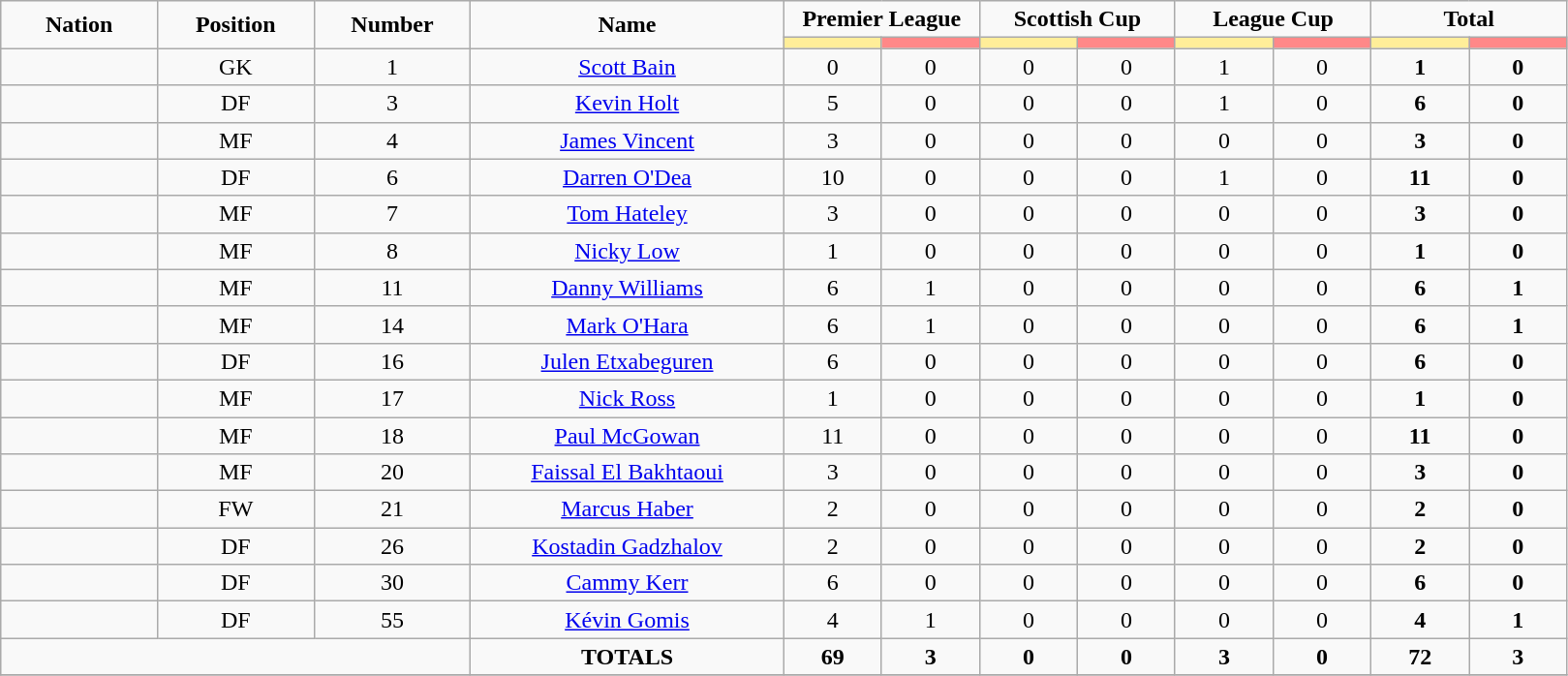<table class="wikitable" style="font-size: 100%; text-align: center;">
<tr>
<td rowspan="2" width="10%" align="center"><strong>Nation</strong></td>
<td rowspan="2" width="10%" align="center"><strong>Position</strong></td>
<td rowspan="2" width="10%" align="center"><strong>Number</strong></td>
<td rowspan="2" width="20%" align="center"><strong>Name</strong></td>
<td colspan="2" align="center"><strong>Premier League</strong></td>
<td colspan="2" align="center"><strong>Scottish Cup</strong></td>
<td colspan="2" align="center"><strong>League Cup</strong></td>
<td colspan="2" align="center"><strong>Total </strong></td>
</tr>
<tr>
<th width=60 style="background: #FFEE99"></th>
<th width=60 style="background: #FF8888"></th>
<th width=60 style="background: #FFEE99"></th>
<th width=60 style="background: #FF8888"></th>
<th width=60 style="background: #FFEE99"></th>
<th width=60 style="background: #FF8888"></th>
<th width=60 style="background: #FFEE99"></th>
<th width=60 style="background: #FF8888"></th>
</tr>
<tr>
<td></td>
<td>GK</td>
<td>1</td>
<td><a href='#'>Scott Bain</a></td>
<td>0</td>
<td>0</td>
<td>0</td>
<td>0</td>
<td>1</td>
<td>0</td>
<td><strong>1</strong></td>
<td><strong>0</strong></td>
</tr>
<tr>
<td></td>
<td>DF</td>
<td>3</td>
<td><a href='#'>Kevin Holt</a></td>
<td>5</td>
<td>0</td>
<td>0</td>
<td>0</td>
<td>1</td>
<td>0</td>
<td><strong>6</strong></td>
<td><strong>0</strong></td>
</tr>
<tr>
<td></td>
<td>MF</td>
<td>4</td>
<td><a href='#'>James Vincent</a></td>
<td>3</td>
<td>0</td>
<td>0</td>
<td>0</td>
<td>0</td>
<td>0</td>
<td><strong>3</strong></td>
<td><strong>0</strong></td>
</tr>
<tr>
<td></td>
<td>DF</td>
<td>6</td>
<td><a href='#'>Darren O'Dea</a></td>
<td>10</td>
<td>0</td>
<td>0</td>
<td>0</td>
<td>1</td>
<td>0</td>
<td><strong>11</strong></td>
<td><strong>0</strong></td>
</tr>
<tr>
<td></td>
<td>MF</td>
<td>7</td>
<td><a href='#'>Tom Hateley</a></td>
<td>3</td>
<td>0</td>
<td>0</td>
<td>0</td>
<td>0</td>
<td>0</td>
<td><strong>3</strong></td>
<td><strong>0</strong></td>
</tr>
<tr>
<td></td>
<td>MF</td>
<td>8</td>
<td><a href='#'>Nicky Low</a></td>
<td>1</td>
<td>0</td>
<td>0</td>
<td>0</td>
<td>0</td>
<td>0</td>
<td><strong>1</strong></td>
<td><strong>0</strong></td>
</tr>
<tr>
<td></td>
<td>MF</td>
<td>11</td>
<td><a href='#'>Danny Williams</a></td>
<td>6</td>
<td>1</td>
<td>0</td>
<td>0</td>
<td>0</td>
<td>0</td>
<td><strong>6</strong></td>
<td><strong>1</strong></td>
</tr>
<tr>
<td></td>
<td>MF</td>
<td>14</td>
<td><a href='#'>Mark O'Hara</a></td>
<td>6</td>
<td>1</td>
<td>0</td>
<td>0</td>
<td>0</td>
<td>0</td>
<td><strong>6</strong></td>
<td><strong>1</strong></td>
</tr>
<tr>
<td></td>
<td>DF</td>
<td>16</td>
<td><a href='#'>Julen Etxabeguren</a></td>
<td>6</td>
<td>0</td>
<td>0</td>
<td>0</td>
<td>0</td>
<td>0</td>
<td><strong>6</strong></td>
<td><strong>0</strong></td>
</tr>
<tr>
<td></td>
<td>MF</td>
<td>17</td>
<td><a href='#'>Nick Ross</a></td>
<td>1</td>
<td>0</td>
<td>0</td>
<td>0</td>
<td>0</td>
<td>0</td>
<td><strong>1</strong></td>
<td><strong>0</strong></td>
</tr>
<tr>
<td></td>
<td>MF</td>
<td>18</td>
<td><a href='#'>Paul McGowan</a></td>
<td>11</td>
<td>0</td>
<td>0</td>
<td>0</td>
<td>0</td>
<td>0</td>
<td><strong>11</strong></td>
<td><strong>0</strong></td>
</tr>
<tr>
<td></td>
<td>MF</td>
<td>20</td>
<td><a href='#'>Faissal El Bakhtaoui</a></td>
<td>3</td>
<td>0</td>
<td>0</td>
<td>0</td>
<td>0</td>
<td>0</td>
<td><strong>3</strong></td>
<td><strong>0</strong></td>
</tr>
<tr>
<td></td>
<td>FW</td>
<td>21</td>
<td><a href='#'>Marcus Haber</a></td>
<td>2</td>
<td>0</td>
<td>0</td>
<td>0</td>
<td>0</td>
<td>0</td>
<td><strong>2</strong></td>
<td><strong>0</strong></td>
</tr>
<tr>
<td></td>
<td>DF</td>
<td>26</td>
<td><a href='#'>Kostadin Gadzhalov</a></td>
<td>2</td>
<td>0</td>
<td>0</td>
<td>0</td>
<td>0</td>
<td>0</td>
<td><strong>2</strong></td>
<td><strong>0</strong></td>
</tr>
<tr>
<td></td>
<td>DF</td>
<td>30</td>
<td><a href='#'>Cammy Kerr</a></td>
<td>6</td>
<td>0</td>
<td>0</td>
<td>0</td>
<td>0</td>
<td>0</td>
<td><strong>6</strong></td>
<td><strong>0</strong></td>
</tr>
<tr>
<td></td>
<td>DF</td>
<td>55</td>
<td><a href='#'>Kévin Gomis</a></td>
<td>4</td>
<td>1</td>
<td>0</td>
<td>0</td>
<td>0</td>
<td>0</td>
<td><strong>4</strong></td>
<td><strong>1</strong></td>
</tr>
<tr>
<td colspan="3"></td>
<td><strong>TOTALS</strong></td>
<td><strong>69</strong></td>
<td><strong>3</strong></td>
<td><strong>0</strong></td>
<td><strong>0</strong></td>
<td><strong>3</strong></td>
<td><strong>0</strong></td>
<td><strong>72</strong></td>
<td><strong>3</strong></td>
</tr>
<tr>
</tr>
</table>
